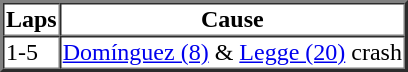<table border=2 cellspacing=0>
<tr>
<th>Laps</th>
<th>Cause</th>
</tr>
<tr>
<td>1-5</td>
<td><a href='#'>Domínguez (8)</a> & <a href='#'>Legge (20)</a> crash</td>
</tr>
</table>
